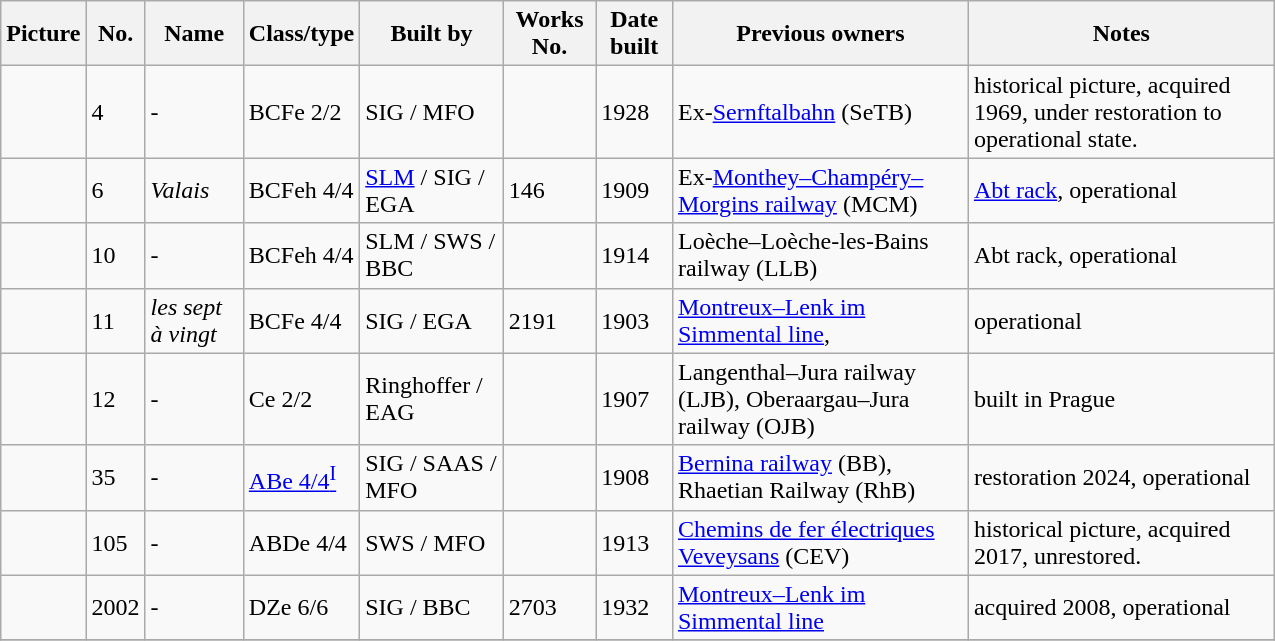<table class="wikitable" width="850">
<tr>
<th>Picture</th>
<th>No.</th>
<th>Name</th>
<th>Class/type</th>
<th>Built by</th>
<th>Works No.</th>
<th>Date built</th>
<th>Previous owners</th>
<th>Notes</th>
</tr>
<tr>
<td></td>
<td>4</td>
<td>-</td>
<td>BCFe 2/2</td>
<td>SIG / MFO</td>
<td></td>
<td>1928</td>
<td>Ex-<a href='#'>Sernftalbahn</a> (SeTB)</td>
<td>historical picture, acquired 1969, under restoration to operational state.</td>
</tr>
<tr>
<td></td>
<td>6</td>
<td><em>Valais</em></td>
<td>BCFeh 4/4</td>
<td><a href='#'>SLM</a> / SIG / EGA</td>
<td>146</td>
<td>1909</td>
<td>Ex-<a href='#'>Monthey–Champéry–Morgins railway</a> (MCM)</td>
<td><a href='#'>Abt rack</a>, operational</td>
</tr>
<tr>
<td></td>
<td>10</td>
<td>-</td>
<td>BCFeh 4/4</td>
<td>SLM / SWS / BBC</td>
<td></td>
<td>1914</td>
<td>Loèche–Loèche-les-Bains railway  (LLB)</td>
<td>Abt rack, operational</td>
</tr>
<tr>
<td></td>
<td>11</td>
<td><em>les sept à vingt</em></td>
<td>BCFe 4/4</td>
<td>SIG / EGA</td>
<td>2191</td>
<td>1903</td>
<td><a href='#'>Montreux–Lenk im Simmental line</a>,</td>
<td>operational</td>
</tr>
<tr>
<td></td>
<td>12</td>
<td>-</td>
<td>Ce 2/2</td>
<td>Ringhoffer / EAG</td>
<td></td>
<td>1907</td>
<td>Langenthal–Jura railway (LJB), Oberaargau–Jura railway (OJB)</td>
<td>built in Prague</td>
</tr>
<tr>
<td></td>
<td>35</td>
<td>-</td>
<td><a href='#'>ABe 4/4<sup>I</sup></a></td>
<td>SIG / SAAS / MFO</td>
<td></td>
<td>1908</td>
<td><a href='#'>Bernina railway</a> (BB), Rhaetian Railway (RhB)</td>
<td>restoration 2024, operational</td>
</tr>
<tr>
<td></td>
<td>105</td>
<td>-</td>
<td>ABDe 4/4</td>
<td>SWS / MFO</td>
<td></td>
<td>1913</td>
<td><a href='#'>Chemins de fer électriques Veveysans</a> (CEV)</td>
<td>historical picture, acquired 2017, unrestored.</td>
</tr>
<tr>
<td></td>
<td>2002</td>
<td>-</td>
<td>DZe 6/6</td>
<td>SIG / BBC</td>
<td>2703</td>
<td>1932</td>
<td><a href='#'>Montreux–Lenk im Simmental line</a></td>
<td>acquired 2008, operational</td>
</tr>
<tr>
</tr>
</table>
